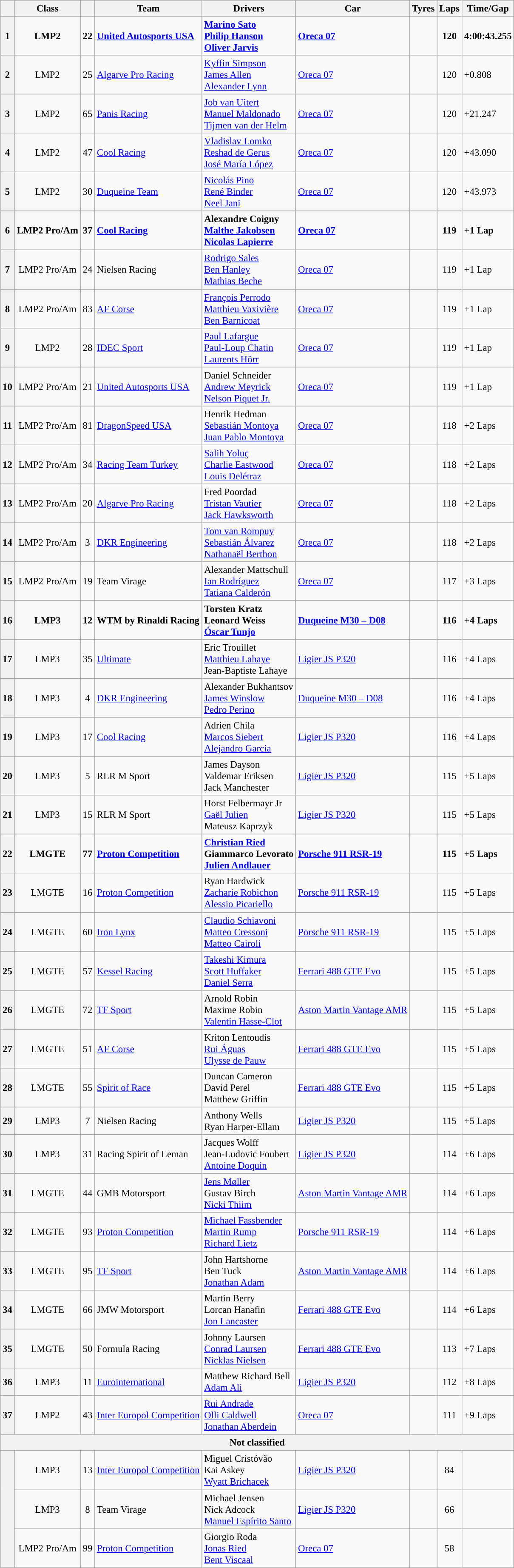<table class="wikitable" style="font-size:95%;">
<tr>
<th></th>
<th>Class</th>
<th></th>
<th>Team</th>
<th>Drivers</th>
<th>Car</th>
<th>Tyres</th>
<th>Laps</th>
<th>Time/Gap</th>
</tr>
<tr style="font-weight: bold;">
<th>1</th>
<td align="center">LMP2</td>
<td align="center">22</td>
<td> <a href='#'>United Autosports USA</a></td>
<td> <a href='#'>Marino Sato</a><br> <a href='#'>Philip Hanson</a><br> <a href='#'>Oliver Jarvis</a></td>
<td><a href='#'>Oreca 07</a></td>
<td align="center"></td>
<td align="center">120</td>
<td align="center">4:00:43.255</td>
</tr>
<tr>
<th>2</th>
<td align="center">LMP2</td>
<td align="center">25</td>
<td> <a href='#'>Algarve Pro Racing</a></td>
<td> <a href='#'>Kyffin Simpson</a><br> <a href='#'>James Allen</a><br> <a href='#'>Alexander Lynn</a></td>
<td><a href='#'>Oreca 07</a></td>
<td align="center"></td>
<td align="center">120</td>
<td>+0.808</td>
</tr>
<tr>
<th>3</th>
<td align="center">LMP2</td>
<td align="center">65</td>
<td> <a href='#'>Panis Racing</a></td>
<td> <a href='#'>Job van Uitert</a><br> <a href='#'>Manuel Maldonado</a><br> <a href='#'>Tijmen van der Helm</a></td>
<td><a href='#'>Oreca 07</a></td>
<td align="center"></td>
<td align="center">120</td>
<td>+21.247</td>
</tr>
<tr>
<th>4</th>
<td align="center">LMP2</td>
<td align="center">47</td>
<td> <a href='#'>Cool Racing</a></td>
<td> <a href='#'>Vladislav Lomko</a><br> <a href='#'>Reshad de Gerus</a><br> <a href='#'>José María López</a></td>
<td><a href='#'>Oreca 07</a></td>
<td align="center"></td>
<td align="center">120</td>
<td>+43.090</td>
</tr>
<tr>
<th>5</th>
<td align="center">LMP2</td>
<td align="center">30</td>
<td> <a href='#'>Duqueine Team</a></td>
<td> <a href='#'>Nicolás Pino</a><br> <a href='#'>René Binder</a><br> <a href='#'>Neel Jani</a></td>
<td><a href='#'>Oreca 07</a></td>
<td align="center"></td>
<td align="center">120</td>
<td>+43.973</td>
</tr>
<tr style="font-weight: bold;">
<th>6</th>
<td align="center">LMP2 Pro/Am</td>
<td align="center">37</td>
<td> <a href='#'>Cool Racing</a></td>
<td> Alexandre Coigny<br> <a href='#'>Malthe Jakobsen</a><br> <a href='#'>Nicolas Lapierre</a></td>
<td><a href='#'>Oreca 07</a></td>
<td align="center"></td>
<td align="center">119</td>
<td>+1 Lap</td>
</tr>
<tr>
<th>7</th>
<td align="center">LMP2 Pro/Am</td>
<td align="center">24</td>
<td> Nielsen Racing</td>
<td> <a href='#'>Rodrigo Sales</a><br> <a href='#'>Ben Hanley</a><br> <a href='#'>Mathias Beche</a></td>
<td><a href='#'>Oreca 07</a></td>
<td align="center"></td>
<td align="center">119</td>
<td>+1 Lap</td>
</tr>
<tr>
<th>8</th>
<td align="center">LMP2 Pro/Am</td>
<td align="center">83</td>
<td> <a href='#'>AF Corse</a></td>
<td> <a href='#'>François Perrodo</a><br> <a href='#'>Matthieu Vaxivière</a><br> <a href='#'>Ben Barnicoat</a></td>
<td><a href='#'>Oreca 07</a></td>
<td align="center"></td>
<td align="center">119</td>
<td>+1 Lap</td>
</tr>
<tr>
<th>9</th>
<td align="center">LMP2</td>
<td align="center">28</td>
<td> <a href='#'>IDEC Sport</a></td>
<td> <a href='#'>Paul Lafargue</a><br> <a href='#'>Paul-Loup Chatin</a><br> <a href='#'>Laurents Hörr</a></td>
<td><a href='#'>Oreca 07</a></td>
<td align="center"></td>
<td align="center">119</td>
<td>+1 Lap</td>
</tr>
<tr>
<th>10</th>
<td align="center">LMP2 Pro/Am</td>
<td align="center">21</td>
<td> <a href='#'>United Autosports USA</a></td>
<td> Daniel Schneider<br> <a href='#'>Andrew Meyrick</a><br> <a href='#'>Nelson Piquet Jr.</a></td>
<td><a href='#'>Oreca 07</a></td>
<td align="center"></td>
<td align="center">119</td>
<td>+1 Lap</td>
</tr>
<tr>
<th>11</th>
<td align="center">LMP2 Pro/Am</td>
<td align="center">81</td>
<td> <a href='#'>DragonSpeed USA</a></td>
<td> Henrik Hedman<br> <a href='#'>Sebastián Montoya</a><br> <a href='#'>Juan Pablo Montoya</a></td>
<td><a href='#'>Oreca 07</a></td>
<td align="center"></td>
<td align="center">118</td>
<td>+2 Laps</td>
</tr>
<tr>
<th>12</th>
<td align="center">LMP2 Pro/Am</td>
<td align="center">34</td>
<td> <a href='#'>Racing Team Turkey</a></td>
<td> <a href='#'>Salih Yoluç</a><br> <a href='#'>Charlie Eastwood</a><br> <a href='#'>Louis Delétraz</a></td>
<td><a href='#'>Oreca 07</a></td>
<td align="center"></td>
<td align="center">118</td>
<td>+2 Laps</td>
</tr>
<tr>
<th>13</th>
<td align="center">LMP2 Pro/Am</td>
<td align="center">20</td>
<td> <a href='#'>Algarve Pro Racing</a></td>
<td> Fred Poordad<br> <a href='#'>Tristan Vautier</a><br> <a href='#'>Jack Hawksworth</a></td>
<td><a href='#'>Oreca 07</a></td>
<td align="center"></td>
<td align="center">118</td>
<td>+2 Laps</td>
</tr>
<tr>
<th>14</th>
<td align="center">LMP2 Pro/Am</td>
<td align="center">3</td>
<td> <a href='#'>DKR Engineering</a></td>
<td> <a href='#'>Tom van Rompuy</a><br> <a href='#'>Sebastián Álvarez</a><br> <a href='#'>Nathanaël Berthon</a></td>
<td><a href='#'>Oreca 07</a></td>
<td align="center"></td>
<td align="center">118</td>
<td>+2 Laps</td>
</tr>
<tr>
<th>15</th>
<td align="center">LMP2 Pro/Am</td>
<td align="center">19</td>
<td> Team Virage</td>
<td> Alexander Mattschull<br> <a href='#'>Ian Rodríguez</a><br> <a href='#'>Tatiana Calderón</a></td>
<td><a href='#'>Oreca 07</a></td>
<td align="center"></td>
<td align="center">117</td>
<td>+3 Laps</td>
</tr>
<tr style="font-weight: bold;">
<th>16</th>
<td align="center">LMP3</td>
<td align="center">12</td>
<td> WTM by Rinaldi Racing</td>
<td> Torsten Kratz<br> Leonard Weiss<br> <a href='#'>Óscar Tunjo</a></td>
<td><a href='#'>Duqueine M30 – D08</a></td>
<td align="center"></td>
<td align="center">116</td>
<td>+4 Laps</td>
</tr>
<tr>
<th>17</th>
<td align="center">LMP3</td>
<td align="center">35</td>
<td> <a href='#'>Ultimate</a></td>
<td> Eric Trouillet<br> <a href='#'>Matthieu Lahaye</a><br> Jean-Baptiste Lahaye</td>
<td><a href='#'>Ligier JS P320</a></td>
<td align="center"></td>
<td align="center">116</td>
<td>+4 Laps</td>
</tr>
<tr>
<th>18</th>
<td align="center">LMP3</td>
<td align="center">4</td>
<td> <a href='#'>DKR Engineering</a></td>
<td> Alexander Bukhantsov<br> <a href='#'>James Winslow</a><br> <a href='#'>Pedro Perino</a></td>
<td><a href='#'>Duqueine M30 – D08</a></td>
<td align="center"></td>
<td align="center">116</td>
<td>+4 Laps</td>
</tr>
<tr>
<th>19</th>
<td align="center">LMP3</td>
<td align="center">17</td>
<td> <a href='#'>Cool Racing</a></td>
<td> Adrien Chila<br> <a href='#'>Marcos Siebert</a><br> <a href='#'>Alejandro Garcia</a></td>
<td><a href='#'>Ligier JS P320</a></td>
<td align="center"></td>
<td align="center">116</td>
<td>+4 Laps</td>
</tr>
<tr>
<th>20</th>
<td align="center">LMP3</td>
<td align="center">5</td>
<td> RLR M Sport</td>
<td> James Dayson<br> Valdemar Eriksen<br> Jack Manchester</td>
<td><a href='#'>Ligier JS P320</a></td>
<td align="center"></td>
<td align="center">115</td>
<td>+5 Laps</td>
</tr>
<tr>
<th>21</th>
<td align="center">LMP3</td>
<td align="center">15</td>
<td> RLR M Sport</td>
<td> Horst Felbermayr Jr<br> <a href='#'>Gaël Julien</a><br> Mateusz Kaprzyk</td>
<td><a href='#'>Ligier JS P320</a></td>
<td align="center"></td>
<td align="center">115</td>
<td>+5 Laps</td>
</tr>
<tr style="font-weight: bold;">
<th>22</th>
<td align="center">LMGTE</td>
<td align="center">77</td>
<td> <a href='#'>Proton Competition</a></td>
<td> <a href='#'>Christian Ried</a><br> Giammarco Levorato<br> <a href='#'>Julien Andlauer</a></td>
<td><a href='#'>Porsche 911 RSR-19</a></td>
<td align="center"></td>
<td align="center">115</td>
<td>+5 Laps</td>
</tr>
<tr>
<th>23</th>
<td align="center">LMGTE</td>
<td align="center">16</td>
<td> <a href='#'>Proton Competition</a></td>
<td> Ryan Hardwick<br> <a href='#'>Zacharie Robichon</a><br> <a href='#'>Alessio Picariello</a></td>
<td><a href='#'>Porsche 911 RSR-19</a></td>
<td align="center"></td>
<td align="center">115</td>
<td>+5 Laps</td>
</tr>
<tr>
<th>24</th>
<td align="center">LMGTE</td>
<td align="center">60</td>
<td> <a href='#'>Iron Lynx</a></td>
<td> <a href='#'>Claudio Schiavoni</a><br> <a href='#'>Matteo Cressoni</a><br> <a href='#'>Matteo Cairoli</a></td>
<td><a href='#'>Porsche 911 RSR-19</a></td>
<td align="center"></td>
<td align="center">115</td>
<td>+5 Laps</td>
</tr>
<tr>
<th>25</th>
<td align="center">LMGTE</td>
<td align="center">57</td>
<td> <a href='#'>Kessel Racing</a></td>
<td> <a href='#'>Takeshi Kimura</a><br> <a href='#'>Scott Huffaker</a><br> <a href='#'>Daniel Serra</a></td>
<td><a href='#'>Ferrari 488 GTE Evo</a></td>
<td align="center"></td>
<td align="center">115</td>
<td>+5 Laps</td>
</tr>
<tr>
<th>26</th>
<td align="center">LMGTE</td>
<td align="center">72</td>
<td> <a href='#'>TF Sport</a></td>
<td> Arnold Robin<br> Maxime Robin<br> <a href='#'>Valentin Hasse-Clot</a></td>
<td><a href='#'>Aston Martin Vantage AMR</a></td>
<td align="center"></td>
<td align="center">115</td>
<td>+5 Laps</td>
</tr>
<tr>
<th>27</th>
<td align="center">LMGTE</td>
<td align="center">51</td>
<td> <a href='#'>AF Corse</a></td>
<td> Kriton Lentoudis<br> <a href='#'>Rui Águas</a><br> <a href='#'>Ulysse de Pauw</a></td>
<td><a href='#'>Ferrari 488 GTE Evo</a></td>
<td align="center"></td>
<td align="center">115</td>
<td>+5 Laps</td>
</tr>
<tr>
<th>28</th>
<td align="center">LMGTE</td>
<td align="center">55</td>
<td> <a href='#'>Spirit of Race</a></td>
<td> Duncan Cameron<br> David Perel<br> Matthew Griffin</td>
<td><a href='#'>Ferrari 488 GTE Evo</a></td>
<td align="center"></td>
<td align="center">115</td>
<td>+5 Laps</td>
</tr>
<tr>
<th>29</th>
<td align="center">LMP3</td>
<td align="center">7</td>
<td> Nielsen Racing</td>
<td> Anthony Wells<br> Ryan Harper-Ellam</td>
<td><a href='#'>Ligier JS P320</a></td>
<td align="center"></td>
<td align="center">115</td>
<td>+5 Laps</td>
</tr>
<tr>
<th>30</th>
<td align="center">LMP3</td>
<td align="center">31</td>
<td> Racing Spirit of Leman</td>
<td> Jacques Wolff<br> Jean-Ludovic Foubert<br> <a href='#'>Antoine Doquin</a></td>
<td><a href='#'>Ligier JS P320</a></td>
<td align="center"></td>
<td align="center">114</td>
<td>+6 Laps</td>
</tr>
<tr>
<th>31</th>
<td align="center">LMGTE</td>
<td align="center">44</td>
<td> GMB Motorsport</td>
<td> <a href='#'>Jens Møller</a><br> Gustav Birch<br> <a href='#'>Nicki Thiim</a></td>
<td><a href='#'>Aston Martin Vantage AMR</a></td>
<td align="center"></td>
<td align="center">114</td>
<td>+6 Laps</td>
</tr>
<tr>
<th>32</th>
<td align="center">LMGTE</td>
<td align="center">93</td>
<td> <a href='#'>Proton Competition</a></td>
<td> <a href='#'>Michael Fassbender</a><br> <a href='#'>Martin Rump</a><br> <a href='#'>Richard Lietz</a></td>
<td><a href='#'>Porsche 911 RSR-19</a></td>
<td align="center"></td>
<td align="center">114</td>
<td>+6 Laps</td>
</tr>
<tr>
<th>33</th>
<td align="center">LMGTE</td>
<td align="center">95</td>
<td> <a href='#'>TF Sport</a></td>
<td> John Hartshorne<br> Ben Tuck<br> <a href='#'>Jonathan Adam</a></td>
<td><a href='#'>Aston Martin Vantage AMR</a></td>
<td align="center"></td>
<td align="center">114</td>
<td>+6 Laps</td>
</tr>
<tr>
<th>34</th>
<td align="center">LMGTE</td>
<td align="center">66</td>
<td> JMW Motorsport</td>
<td> Martin Berry<br> Lorcan Hanafin<br> <a href='#'>Jon Lancaster</a></td>
<td><a href='#'>Ferrari 488 GTE Evo</a></td>
<td align="center"></td>
<td align="center">114</td>
<td>+6 Laps</td>
</tr>
<tr>
<th>35</th>
<td align="center">LMGTE</td>
<td align="center">50</td>
<td> Formula Racing</td>
<td> Johnny Laursen<br> <a href='#'>Conrad Laursen</a><br> <a href='#'>Nicklas Nielsen</a></td>
<td><a href='#'>Ferrari 488 GTE Evo</a></td>
<td align="center"></td>
<td align="center">113</td>
<td>+7 Laps</td>
</tr>
<tr>
<th>36</th>
<td align="center">LMP3</td>
<td align="center">11</td>
<td> <a href='#'>Eurointernational</a></td>
<td> Matthew Richard Bell<br> <a href='#'>Adam Ali</a></td>
<td><a href='#'>Ligier JS P320</a></td>
<td align="center"></td>
<td align="center">112</td>
<td>+8 Laps</td>
</tr>
<tr>
<th>37</th>
<td align="center">LMP2</td>
<td align="center">43</td>
<td> <a href='#'>Inter Europol Competition</a></td>
<td> <a href='#'>Rui Andrade</a><br> <a href='#'>Olli Caldwell</a><br> <a href='#'>Jonathan Aberdein</a></td>
<td><a href='#'>Oreca 07</a></td>
<td align="center"></td>
<td align="center">111</td>
<td>+9 Laps</td>
</tr>
<tr>
<th colspan="9">Not classified</th>
</tr>
<tr>
<th rowspan="3"></th>
<td align="center">LMP3</td>
<td align="center">13</td>
<td> <a href='#'>Inter Europol Competition</a></td>
<td> Miguel Cristóvão<br> Kai Askey<br> <a href='#'>Wyatt Brichacek</a></td>
<td><a href='#'>Ligier JS P320</a></td>
<td align="center"></td>
<td align="center">84</td>
<td></td>
</tr>
<tr>
<td align="center">LMP3</td>
<td align="center">8</td>
<td> Team Virage</td>
<td> Michael Jensen<br> Nick Adcock<br> <a href='#'>Manuel Espírito Santo</a></td>
<td><a href='#'>Ligier JS P320</a></td>
<td align="center"></td>
<td align="center">66</td>
<td></td>
</tr>
<tr>
<td align="center">LMP2 Pro/Am</td>
<td align="center">99</td>
<td> <a href='#'>Proton Competition</a></td>
<td> Giorgio Roda<br> <a href='#'>Jonas Ried</a><br> <a href='#'>Bent Viscaal</a></td>
<td><a href='#'>Oreca 07</a></td>
<td align="center"></td>
<td align="center">58</td>
<td></td>
</tr>
</table>
